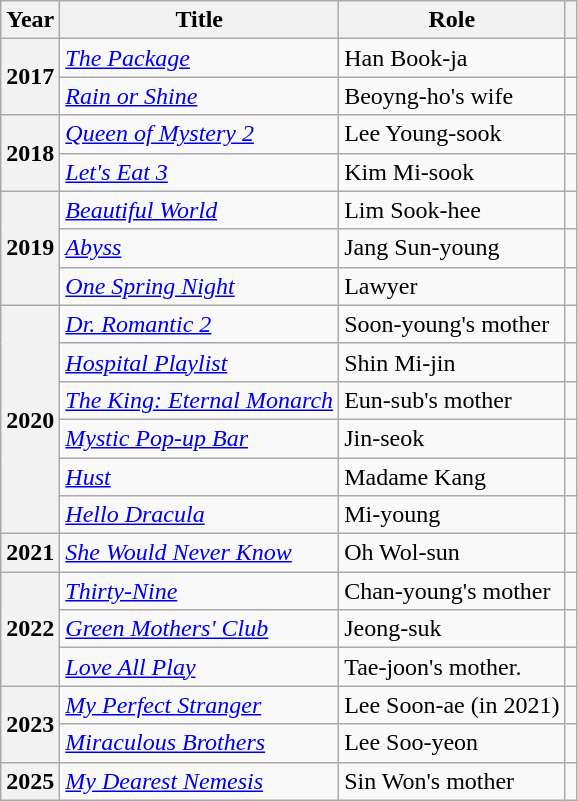<table class="wikitable sortable plainrowheaders">
<tr>
<th scope="col">Year</th>
<th scope="col">Title</th>
<th scope="col">Role</th>
<th scope="col" class="unsortable"></th>
</tr>
<tr>
<th scope="row" rowspan="2">2017</th>
<td><em><a href='#'>The Package</a></em></td>
<td>Han Book-ja</td>
<td></td>
</tr>
<tr>
<td><em><a href='#'>Rain or Shine</a></em></td>
<td>Beoyng-ho's wife</td>
<td></td>
</tr>
<tr>
<th scope="row" rowspan="2">2018</th>
<td><em><a href='#'>Queen of Mystery 2</a></em></td>
<td>Lee Young-sook</td>
<td></td>
</tr>
<tr>
<td><em><a href='#'>Let's Eat 3</a></em></td>
<td>Kim Mi-sook</td>
<td></td>
</tr>
<tr>
<th scope="row" rowspan="3">2019</th>
<td><em><a href='#'>Beautiful World</a></em></td>
<td>Lim Sook-hee</td>
<td></td>
</tr>
<tr>
<td><em><a href='#'>Abyss</a></em></td>
<td>Jang Sun-young</td>
<td></td>
</tr>
<tr>
<td><em><a href='#'>One Spring Night</a></em></td>
<td>Lawyer</td>
<td></td>
</tr>
<tr>
<th scope="row" rowspan="6">2020</th>
<td><em><a href='#'>Dr. Romantic 2</a></em></td>
<td>Soon-young's mother</td>
<td></td>
</tr>
<tr>
<td><em><a href='#'>Hospital Playlist</a></em></td>
<td>Shin Mi-jin</td>
<td></td>
</tr>
<tr>
<td><em><a href='#'>The King: Eternal Monarch</a></em></td>
<td>Eun-sub's mother</td>
<td></td>
</tr>
<tr>
<td><em><a href='#'>Mystic Pop-up Bar</a></em></td>
<td>Jin-seok</td>
<td></td>
</tr>
<tr>
<td><em><a href='#'>Hust</a></em></td>
<td>Madame Kang</td>
<td></td>
</tr>
<tr>
<td><em><a href='#'>Hello Dracula</a></em></td>
<td>Mi-young</td>
<td></td>
</tr>
<tr>
<th scope="row">2021</th>
<td><em><a href='#'>She Would Never Know</a></em></td>
<td>Oh Wol-sun</td>
<td></td>
</tr>
<tr>
<th scope="row" rowspan="3">2022</th>
<td><em><a href='#'>Thirty-Nine</a></em></td>
<td>Chan-young's mother</td>
<td></td>
</tr>
<tr>
<td><em><a href='#'>Green Mothers' Club</a></em></td>
<td>Jeong-suk</td>
<td></td>
</tr>
<tr>
<td><em><a href='#'>Love All Play</a></em></td>
<td>Tae-joon's mother.</td>
<td></td>
</tr>
<tr>
<th rowspan="2" scope="row">2023</th>
<td><em><a href='#'>My Perfect Stranger</a></em></td>
<td>Lee Soon-ae (in 2021)</td>
<td></td>
</tr>
<tr>
<td><em><a href='#'>Miraculous Brothers</a></em></td>
<td>Lee Soo-yeon</td>
<td></td>
</tr>
<tr>
<th rowspan="2" scope="row">2025</th>
<td><em><a href='#'>My Dearest Nemesis</a></em></td>
<td>Sin Won's mother</td>
<td></td>
</tr>
</table>
